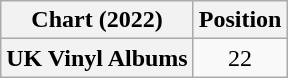<table class="wikitable plainrowheaders" style="text-align:center;">
<tr>
<th scope="col">Chart (2022)</th>
<th scope="col">Position</th>
</tr>
<tr>
<th scope="row">UK Vinyl Albums</th>
<td>22</td>
</tr>
</table>
